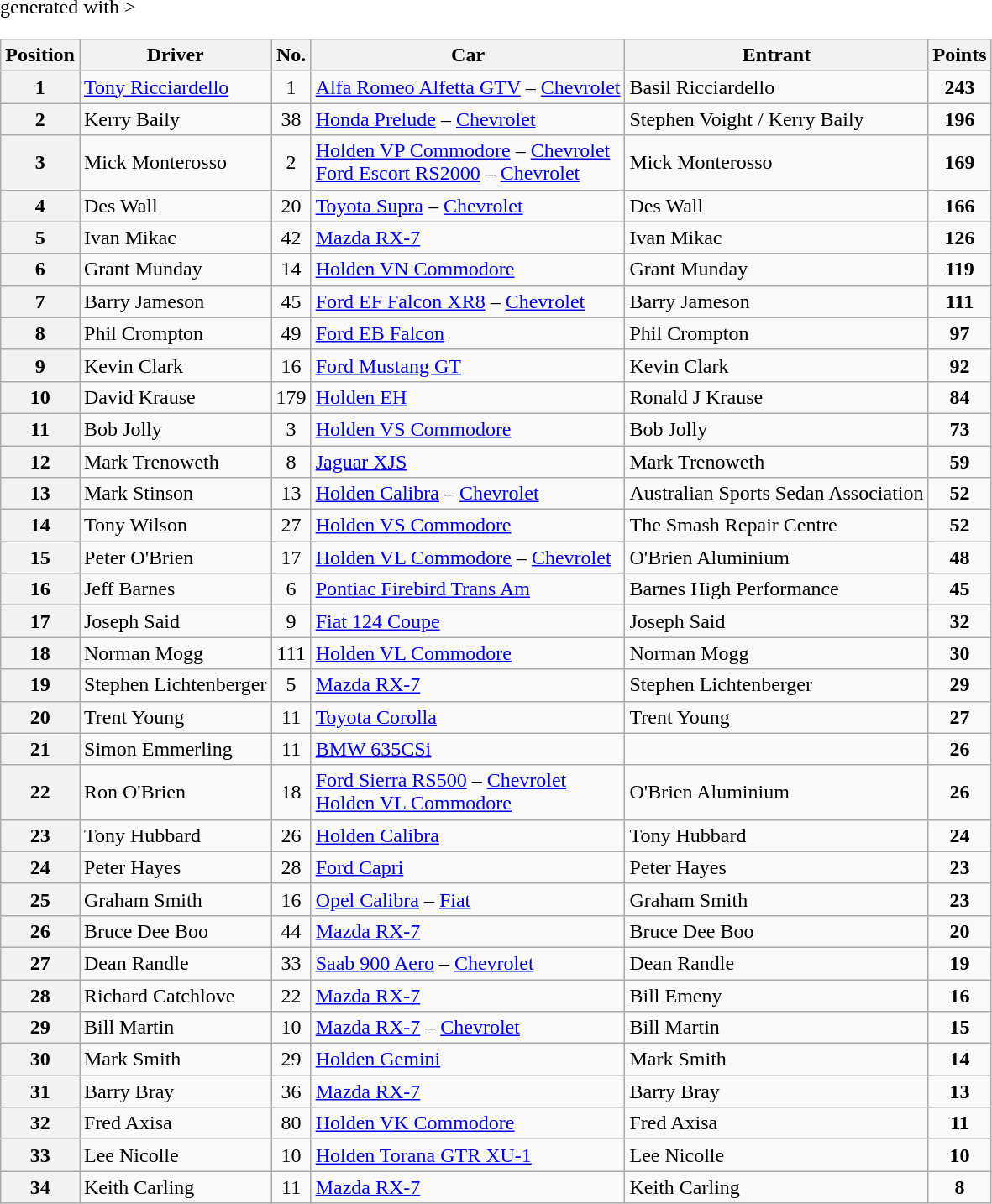<table class="wikitable" <hiddentext>generated with >
<tr style="font-weight:bold">
<th>Position</th>
<th>Driver</th>
<th>No.</th>
<th>Car</th>
<th>Entrant</th>
<th>Points</th>
</tr>
<tr>
<th>1</th>
<td><a href='#'>Tony Ricciardello</a></td>
<td align="center">1</td>
<td><a href='#'>Alfa Romeo Alfetta GTV</a> – <a href='#'>Chevrolet</a></td>
<td>Basil Ricciardello</td>
<td align="center"><strong>243</strong></td>
</tr>
<tr>
<th>2</th>
<td>Kerry Baily</td>
<td align="center">38</td>
<td><a href='#'>Honda Prelude</a> – <a href='#'>Chevrolet</a></td>
<td>Stephen Voight / Kerry Baily</td>
<td align="center"><strong>196</strong></td>
</tr>
<tr>
<th>3</th>
<td>Mick Monterosso</td>
<td align="center">2</td>
<td><a href='#'>Holden VP Commodore</a> – <a href='#'>Chevrolet</a> <br> <a href='#'>Ford Escort RS2000</a> – <a href='#'>Chevrolet</a></td>
<td>Mick Monterosso</td>
<td align="center"><strong>169</strong></td>
</tr>
<tr>
<th>4</th>
<td>Des Wall</td>
<td align="center">20</td>
<td><a href='#'>Toyota Supra</a> – <a href='#'>Chevrolet</a></td>
<td>Des Wall</td>
<td align="center"><strong>166</strong></td>
</tr>
<tr>
<th>5</th>
<td>Ivan Mikac</td>
<td align="center">42</td>
<td><a href='#'>Mazda RX-7</a></td>
<td>Ivan Mikac</td>
<td align="center"><strong>126</strong></td>
</tr>
<tr>
<th>6</th>
<td>Grant Munday</td>
<td align="center">14</td>
<td><a href='#'>Holden VN Commodore</a></td>
<td>Grant Munday</td>
<td align="center"><strong>119</strong></td>
</tr>
<tr>
<th>7</th>
<td>Barry Jameson</td>
<td align="center">45</td>
<td><a href='#'>Ford EF Falcon XR8</a> – <a href='#'>Chevrolet</a></td>
<td>Barry Jameson</td>
<td align="center"><strong>111</strong></td>
</tr>
<tr>
<th>8</th>
<td>Phil Crompton</td>
<td align="center">49</td>
<td><a href='#'>Ford EB Falcon</a></td>
<td>Phil Crompton</td>
<td align="center"><strong>97</strong></td>
</tr>
<tr>
<th>9</th>
<td>Kevin Clark</td>
<td align="center">16</td>
<td><a href='#'>Ford Mustang GT</a></td>
<td>Kevin Clark</td>
<td align="center"><strong>92</strong></td>
</tr>
<tr>
<th>10</th>
<td>David Krause</td>
<td align="center">179</td>
<td><a href='#'>Holden EH</a></td>
<td>Ronald J Krause</td>
<td align="center"><strong>84</strong></td>
</tr>
<tr>
<th>11</th>
<td>Bob Jolly</td>
<td align="center">3</td>
<td><a href='#'>Holden VS Commodore</a></td>
<td>Bob Jolly</td>
<td align="center"><strong>73</strong></td>
</tr>
<tr>
<th>12</th>
<td>Mark Trenoweth</td>
<td align="center">8</td>
<td><a href='#'>Jaguar XJS</a></td>
<td>Mark Trenoweth</td>
<td align="center"><strong>59</strong></td>
</tr>
<tr>
<th>13</th>
<td>Mark Stinson</td>
<td align="center">13</td>
<td><a href='#'>Holden Calibra</a> – <a href='#'>Chevrolet</a></td>
<td>Australian Sports Sedan Association</td>
<td align="center"><strong>52</strong></td>
</tr>
<tr>
<th>14</th>
<td>Tony Wilson</td>
<td align="center">27</td>
<td><a href='#'>Holden VS Commodore</a></td>
<td>The Smash Repair Centre</td>
<td align="center"><strong>52</strong></td>
</tr>
<tr>
<th>15</th>
<td>Peter O'Brien</td>
<td align="center">17</td>
<td><a href='#'>Holden VL Commodore</a> – <a href='#'>Chevrolet</a></td>
<td>O'Brien Aluminium</td>
<td align="center"><strong>48</strong></td>
</tr>
<tr>
<th>16</th>
<td>Jeff Barnes</td>
<td align="center">6</td>
<td><a href='#'>Pontiac Firebird Trans Am</a></td>
<td>Barnes High Performance</td>
<td align="center"><strong>45</strong></td>
</tr>
<tr>
<th>17</th>
<td>Joseph Said</td>
<td align="center">9</td>
<td><a href='#'>Fiat 124 Coupe</a></td>
<td>Joseph Said</td>
<td align="center"><strong>32</strong></td>
</tr>
<tr>
<th>18</th>
<td>Norman Mogg</td>
<td align="center">111</td>
<td><a href='#'>Holden VL Commodore</a></td>
<td>Norman Mogg</td>
<td align="center"><strong>30</strong></td>
</tr>
<tr>
<th>19</th>
<td>Stephen Lichtenberger</td>
<td align="center">5</td>
<td><a href='#'>Mazda RX-7</a></td>
<td>Stephen Lichtenberger</td>
<td align="center"><strong>29</strong></td>
</tr>
<tr>
<th>20</th>
<td>Trent Young</td>
<td align="center">11</td>
<td><a href='#'>Toyota Corolla</a></td>
<td>Trent Young</td>
<td align="center"><strong>27</strong></td>
</tr>
<tr>
<th>21</th>
<td>Simon Emmerling</td>
<td align="center">11</td>
<td><a href='#'>BMW 635CSi</a></td>
<td></td>
<td align="center"><strong>26</strong></td>
</tr>
<tr>
<th>22</th>
<td>Ron O'Brien</td>
<td align="center">18</td>
<td><a href='#'>Ford Sierra RS500</a> – <a href='#'>Chevrolet</a> <br> <a href='#'>Holden VL Commodore</a></td>
<td>O'Brien Aluminium</td>
<td align="center"><strong>26</strong></td>
</tr>
<tr>
<th>23</th>
<td>Tony Hubbard</td>
<td align="center">26</td>
<td><a href='#'>Holden Calibra</a></td>
<td>Tony Hubbard</td>
<td align="center"><strong>24</strong></td>
</tr>
<tr>
<th>24</th>
<td>Peter Hayes</td>
<td align="center">28</td>
<td><a href='#'>Ford Capri</a></td>
<td>Peter Hayes</td>
<td align="center"><strong>23</strong></td>
</tr>
<tr>
<th>25</th>
<td>Graham Smith</td>
<td align="center">16</td>
<td><a href='#'>Opel Calibra</a> – <a href='#'>Fiat</a></td>
<td>Graham Smith</td>
<td align="center"><strong>23</strong></td>
</tr>
<tr>
<th>26</th>
<td>Bruce Dee Boo</td>
<td align="center">44</td>
<td><a href='#'>Mazda RX-7</a></td>
<td>Bruce Dee Boo</td>
<td align="center"><strong>20</strong></td>
</tr>
<tr>
<th>27</th>
<td>Dean Randle</td>
<td align="center">33</td>
<td><a href='#'>Saab 900 Aero</a> – <a href='#'>Chevrolet</a></td>
<td>Dean Randle</td>
<td align="center"><strong>19</strong></td>
</tr>
<tr>
<th>28</th>
<td>Richard Catchlove</td>
<td align="center">22</td>
<td><a href='#'>Mazda RX-7</a></td>
<td>Bill Emeny</td>
<td align="center"><strong>16</strong></td>
</tr>
<tr>
<th>29</th>
<td>Bill Martin</td>
<td align="center">10</td>
<td><a href='#'>Mazda RX-7</a> – <a href='#'>Chevrolet</a></td>
<td>Bill Martin</td>
<td align="center"><strong>15</strong></td>
</tr>
<tr>
<th>30</th>
<td>Mark Smith</td>
<td align="center">29</td>
<td><a href='#'>Holden Gemini</a></td>
<td>Mark Smith</td>
<td align="center"><strong>14</strong></td>
</tr>
<tr>
<th>31</th>
<td>Barry Bray</td>
<td align="center">36</td>
<td><a href='#'>Mazda RX-7</a></td>
<td>Barry Bray</td>
<td align="center"><strong>13</strong></td>
</tr>
<tr>
<th>32</th>
<td>Fred Axisa</td>
<td align="center">80</td>
<td><a href='#'>Holden VK Commodore</a></td>
<td>Fred Axisa</td>
<td align="center"><strong>11</strong></td>
</tr>
<tr>
<th>33</th>
<td>Lee Nicolle</td>
<td align="center">10</td>
<td><a href='#'>Holden Torana GTR XU-1</a></td>
<td>Lee Nicolle</td>
<td align="center"><strong>10</strong></td>
</tr>
<tr>
<th>34</th>
<td>Keith Carling</td>
<td align="center">11</td>
<td><a href='#'>Mazda RX-7</a></td>
<td>Keith Carling</td>
<td align="center"><strong>8</strong></td>
</tr>
</table>
